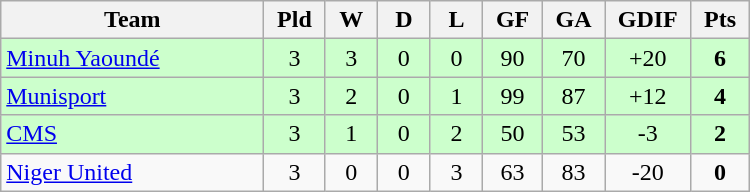<table class=wikitable style="text-align:center" width=500>
<tr>
<th width=25%>Team</th>
<th width=5%>Pld</th>
<th width=5%>W</th>
<th width=5%>D</th>
<th width=5%>L</th>
<th width=5%>GF</th>
<th width=5%>GA</th>
<th width=5%>GDIF</th>
<th width=5%>Pts</th>
</tr>
<tr bgcolor=#ccffcc>
<td align="left"> <a href='#'>Minuh Yaoundé</a></td>
<td>3</td>
<td>3</td>
<td>0</td>
<td>0</td>
<td>90</td>
<td>70</td>
<td>+20</td>
<td><strong>6</strong></td>
</tr>
<tr bgcolor=#ccffcc>
<td align="left"> <a href='#'>Munisport</a></td>
<td>3</td>
<td>2</td>
<td>0</td>
<td>1</td>
<td>99</td>
<td>87</td>
<td>+12</td>
<td><strong>4</strong></td>
</tr>
<tr bgcolor=#ccffcc>
<td align="left"> <a href='#'>CMS</a></td>
<td>3</td>
<td>1</td>
<td>0</td>
<td>2</td>
<td>50</td>
<td>53</td>
<td>-3</td>
<td><strong>2</strong></td>
</tr>
<tr>
<td align="left"> <a href='#'>Niger United</a></td>
<td>3</td>
<td>0</td>
<td>0</td>
<td>3</td>
<td>63</td>
<td>83</td>
<td>-20</td>
<td><strong>0</strong></td>
</tr>
</table>
